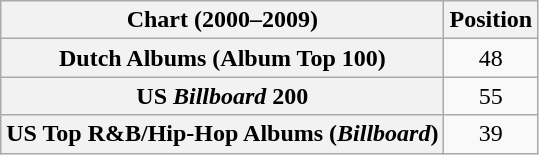<table class="wikitable sortable plainrowheaders" style="text-align:center">
<tr>
<th scope="col">Chart (2000–2009)</th>
<th scope="col">Position</th>
</tr>
<tr>
<th scope="row">Dutch Albums (Album Top 100)</th>
<td>48</td>
</tr>
<tr>
<th scope="row">US <em>Billboard</em> 200</th>
<td>55</td>
</tr>
<tr>
<th scope="row">US Top R&B/Hip-Hop Albums (<em>Billboard</em>)</th>
<td>39</td>
</tr>
</table>
